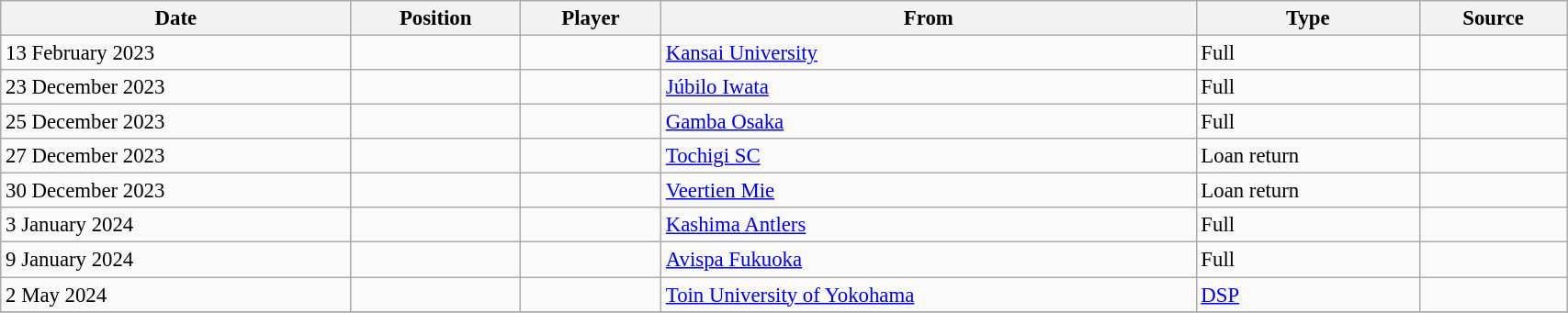<table class="wikitable sortable" style="width:90%; text-align:center; font-size:95%; text-align:left;">
<tr>
<th>Date</th>
<th>Position</th>
<th>Player</th>
<th>From</th>
<th>Type</th>
<th>Source</th>
</tr>
<tr>
<td>13 February 2023</td>
<td></td>
<td></td>
<td> <a href='#'>Kansai University</a></td>
<td>Full</td>
<td></td>
</tr>
<tr>
<td>23 December 2023</td>
<td></td>
<td></td>
<td> <a href='#'>Júbilo Iwata</a></td>
<td>Full</td>
<td></td>
</tr>
<tr>
<td>25 December 2023</td>
<td></td>
<td></td>
<td> <a href='#'>Gamba Osaka</a></td>
<td>Full</td>
<td></td>
</tr>
<tr>
<td>27 December 2023</td>
<td></td>
<td></td>
<td> <a href='#'>Tochigi SC</a></td>
<td>Loan return</td>
<td></td>
</tr>
<tr>
<td>30 December 2023</td>
<td></td>
<td></td>
<td> <a href='#'>Veertien Mie</a></td>
<td>Loan return</td>
<td></td>
</tr>
<tr>
<td>3 January 2024</td>
<td></td>
<td></td>
<td> <a href='#'>Kashima Antlers</a></td>
<td>Full</td>
<td></td>
</tr>
<tr>
<td>9 January 2024</td>
<td></td>
<td></td>
<td> <a href='#'>Avispa Fukuoka</a></td>
<td>Full</td>
<td></td>
</tr>
<tr>
<td>2 May 2024</td>
<td></td>
<td></td>
<td> <a href='#'>Toin University of Yokohama</a></td>
<td><a href='#'>DSP</a></td>
<td></td>
</tr>
<tr>
</tr>
</table>
